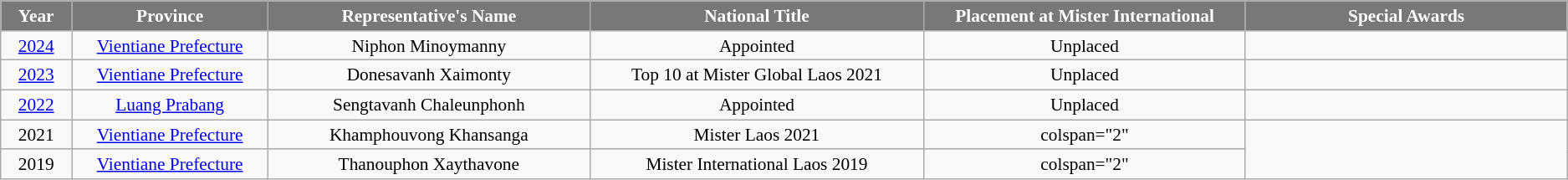<table class="wikitable " style="font-size: 89%; text-align:center">
<tr>
<th width="50" style="background-color:#787878;color:#FFFFFF;">Year</th>
<th width="150" style="background-color:#787878;color:#FFFFFF;">Province</th>
<th width="250" style="background-color:#787878;color:#FFFFFF;">Representative's Name</th>
<th width="260" style="background-color:#787878;color:#FFFFFF;">National Title</th>
<th width="250" style="background-color:#787878;color:#FFFFFF;">Placement at Mister International</th>
<th width="250" style="background-color:#787878;color:#FFFFFF;">Special Awards</th>
</tr>
<tr>
<td><a href='#'>2024</a></td>
<td><a href='#'>Vientiane Prefecture</a></td>
<td>Niphon Minoymanny</td>
<td>Appointed</td>
<td>Unplaced</td>
<td></td>
</tr>
<tr>
<td><a href='#'>2023</a></td>
<td><a href='#'>Vientiane Prefecture</a></td>
<td>Donesavanh Xaimonty</td>
<td>Top 10 at Mister Global Laos 2021</td>
<td>Unplaced</td>
<td></td>
</tr>
<tr>
<td><a href='#'>2022</a></td>
<td><a href='#'>Luang Prabang</a></td>
<td>Sengtavanh Chaleunphonh</td>
<td>Appointed</td>
<td>Unplaced</td>
<td></td>
</tr>
<tr>
<td>2021</td>
<td><a href='#'>Vientiane Prefecture</a></td>
<td>Khamphouvong Khansanga</td>
<td>Mister Laos 2021</td>
<td>colspan="2" </td>
</tr>
<tr>
<td>2019</td>
<td><a href='#'>Vientiane Prefecture</a></td>
<td>Thanouphon Xaythavone</td>
<td>Mister International Laos 2019</td>
<td>colspan="2" </td>
</tr>
</table>
